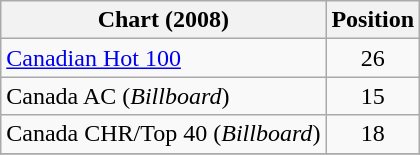<table class="wikitable sortable">
<tr>
<th scope="col">Chart (2008)</th>
<th scope="col">Position</th>
</tr>
<tr>
<td><a href='#'>Canadian Hot 100</a></td>
<td style="text-align:center;">26</td>
</tr>
<tr>
<td>Canada AC (<em>Billboard</em>)</td>
<td align="center">15</td>
</tr>
<tr>
<td>Canada CHR/Top 40 (<em>Billboard</em>)</td>
<td style="text-align:center;">18</td>
</tr>
<tr>
</tr>
</table>
